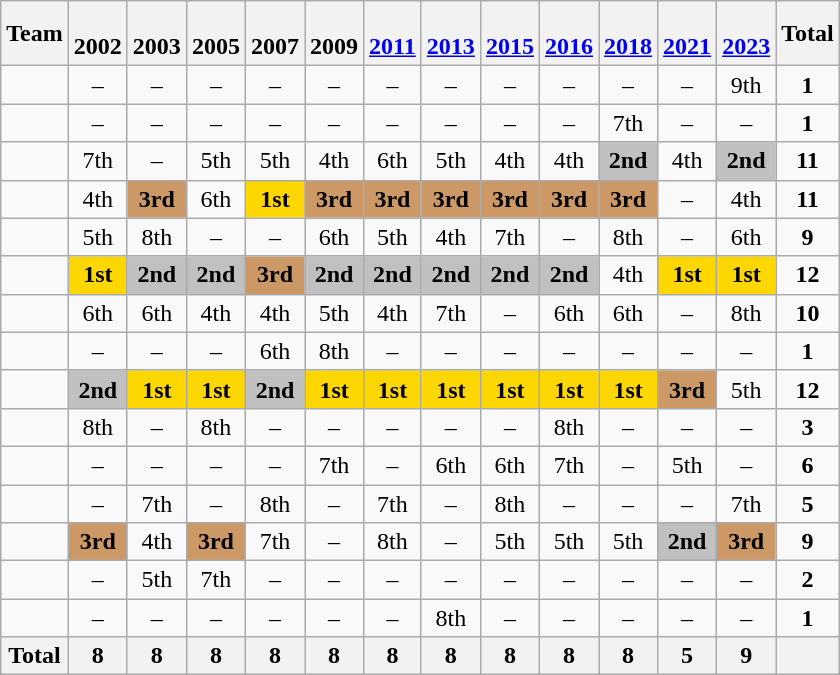<table class="wikitable" style="text-align:center">
<tr>
<th>Team</th>
<th><br>2002</th>
<th><br>2003</th>
<th><br>2005</th>
<th><br>2007</th>
<th><br>2009</th>
<th><br><a href='#'>2011</a></th>
<th><br><a href='#'>2013</a></th>
<th><br><a href='#'>2015</a></th>
<th><br><a href='#'>2016</a></th>
<th><br><a href='#'>2018</a></th>
<th><br><a href='#'>2021</a></th>
<th><br><a href='#'>2023</a></th>
<th>Total</th>
</tr>
<tr>
<td align=left></td>
<td>–</td>
<td>–</td>
<td>–</td>
<td>–</td>
<td>–</td>
<td>–</td>
<td>–</td>
<td>–</td>
<td>–</td>
<td>–</td>
<td>–</td>
<td>9th</td>
<td><strong>1</strong></td>
</tr>
<tr>
<td align=left></td>
<td>–</td>
<td>–</td>
<td>–</td>
<td>–</td>
<td>–</td>
<td>–</td>
<td>–</td>
<td>–</td>
<td>–</td>
<td>7th</td>
<td>–</td>
<td>–</td>
<td><strong>1</strong></td>
</tr>
<tr>
<td align=left></td>
<td>7th</td>
<td>–</td>
<td>5th</td>
<td>5th</td>
<td>4th</td>
<td>6th</td>
<td>5th</td>
<td>4th</td>
<td>4th</td>
<td bgcolor=silver><strong>2nd</strong></td>
<td>4th</td>
<td bgcolor=silver><strong>2nd</strong></td>
<td><strong>11</strong></td>
</tr>
<tr>
<td align=left></td>
<td>4th</td>
<td bgcolor=cc9966><strong>3rd</strong></td>
<td>6th</td>
<td bgcolor=gold><strong>1st</strong></td>
<td bgcolor=cc9966><strong>3rd</strong></td>
<td bgcolor=cc9966><strong>3rd</strong></td>
<td bgcolor=cc9966><strong>3rd</strong></td>
<td bgcolor=cc9966><strong>3rd</strong></td>
<td bgcolor=cc9966><strong>3rd</strong></td>
<td bgcolor=cc9966><strong>3rd</strong></td>
<td>–</td>
<td>4th</td>
<td><strong>11</strong></td>
</tr>
<tr>
<td align=left></td>
<td>5th</td>
<td>8th</td>
<td>–</td>
<td>–</td>
<td>6th</td>
<td>5th</td>
<td>4th</td>
<td>7th</td>
<td>–</td>
<td>8th</td>
<td>–</td>
<td>6th</td>
<td><strong>9</strong></td>
</tr>
<tr>
<td align=left></td>
<td bgcolor=gold><strong>1st</strong></td>
<td bgcolor=silver><strong>2nd</strong></td>
<td bgcolor=silver><strong>2nd</strong></td>
<td bgcolor=#cc9966><strong>3rd</strong></td>
<td bgcolor=silver><strong>2nd</strong></td>
<td bgcolor=silver><strong>2nd</strong></td>
<td bgcolor=silver><strong>2nd</strong></td>
<td bgcolor=silver><strong>2nd</strong></td>
<td bgcolor=silver><strong>2nd</strong></td>
<td>4th</td>
<td bgcolor=gold><strong>1st</strong></td>
<td bgcolor=gold><strong>1st</strong></td>
<td><strong>12</strong></td>
</tr>
<tr>
<td align=left></td>
<td>6th</td>
<td>6th</td>
<td>4th</td>
<td>4th</td>
<td>5th</td>
<td>4th</td>
<td>7th</td>
<td>–</td>
<td>6th</td>
<td>6th</td>
<td>–</td>
<td>8th</td>
<td><strong>10</strong></td>
</tr>
<tr>
<td align=left></td>
<td>–</td>
<td>–</td>
<td>–</td>
<td>6th</td>
<td>8th</td>
<td>–</td>
<td>–</td>
<td>–</td>
<td>–</td>
<td>–</td>
<td>–</td>
<td>–</td>
<td><strong>1</strong></td>
</tr>
<tr>
<td align=left></td>
<td bgcolor=silver><strong>2nd</strong></td>
<td bgcolor=gold><strong>1st</strong></td>
<td bgcolor=gold><strong>1st</strong></td>
<td bgcolor=silver><strong>2nd</strong></td>
<td bgcolor=gold><strong>1st</strong></td>
<td bgcolor=gold><strong>1st</strong></td>
<td bgcolor=gold><strong>1st</strong></td>
<td bgcolor=gold><strong>1st</strong></td>
<td bgcolor=gold><strong>1st</strong></td>
<td bgcolor=gold><strong>1st</strong></td>
<td bgcolor=cc9966><strong>3rd</strong></td>
<td>5th</td>
<td><strong>12</strong></td>
</tr>
<tr>
<td align=left></td>
<td>8th</td>
<td>–</td>
<td>8th</td>
<td>–</td>
<td>–</td>
<td>–</td>
<td>–</td>
<td>–</td>
<td>8th</td>
<td>–</td>
<td>–</td>
<td>–</td>
<td><strong>3</strong></td>
</tr>
<tr>
<td align=left></td>
<td>–</td>
<td>–</td>
<td>–</td>
<td>–</td>
<td>7th</td>
<td>–</td>
<td>6th</td>
<td>6th</td>
<td>7th</td>
<td>–</td>
<td>5th</td>
<td>–</td>
<td><strong>6</strong></td>
</tr>
<tr>
<td align=left></td>
<td>–</td>
<td>7th</td>
<td>–</td>
<td>8th</td>
<td>–</td>
<td>7th</td>
<td>–</td>
<td>8th</td>
<td>–</td>
<td>–</td>
<td>–</td>
<td>7th</td>
<td><strong>5</strong></td>
</tr>
<tr>
<td align=left></td>
<td bgcolor=cc9966><strong>3rd</strong></td>
<td>4th</td>
<td bgcolor=cc9966><strong>3rd</strong></td>
<td>7th</td>
<td>–</td>
<td>8th</td>
<td>–</td>
<td>5th</td>
<td>5th</td>
<td>5th</td>
<td bgcolor=silver><strong>2nd</strong></td>
<td bgcolor=cc9966><strong>3rd</strong></td>
<td><strong>9</strong></td>
</tr>
<tr>
<td align=left></td>
<td>–</td>
<td>5th</td>
<td>7th</td>
<td>–</td>
<td>–</td>
<td>–</td>
<td>–</td>
<td>–</td>
<td>–</td>
<td>–</td>
<td>–</td>
<td>–</td>
<td><strong>2</strong></td>
</tr>
<tr>
<td align=left></td>
<td>–</td>
<td>–</td>
<td>–</td>
<td>–</td>
<td>–</td>
<td>–</td>
<td>8th</td>
<td>–</td>
<td>–</td>
<td>–</td>
<td>–</td>
<td>–</td>
<td><strong>1</strong></td>
</tr>
<tr>
<th>Total</th>
<th>8</th>
<th>8</th>
<th>8</th>
<th>8</th>
<th>8</th>
<th>8</th>
<th>8</th>
<th>8</th>
<th>8</th>
<th>8</th>
<th>5</th>
<th>9</th>
<th></th>
</tr>
</table>
